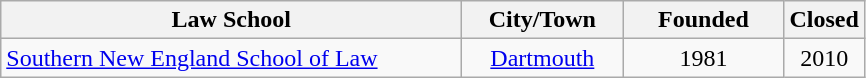<table class="wikitable">
<tr>
<th width=300>Law School</th>
<th width=100>City/Town</th>
<th width = 100>Founded</th>
<th>Closed</th>
</tr>
<tr>
<td><a href='#'>Southern New England School of Law</a></td>
<td style="text-align:center;"><a href='#'>Dartmouth</a></td>
<td style="text-align:center;">1981</td>
<td style="text-align:center;">2010</td>
</tr>
</table>
